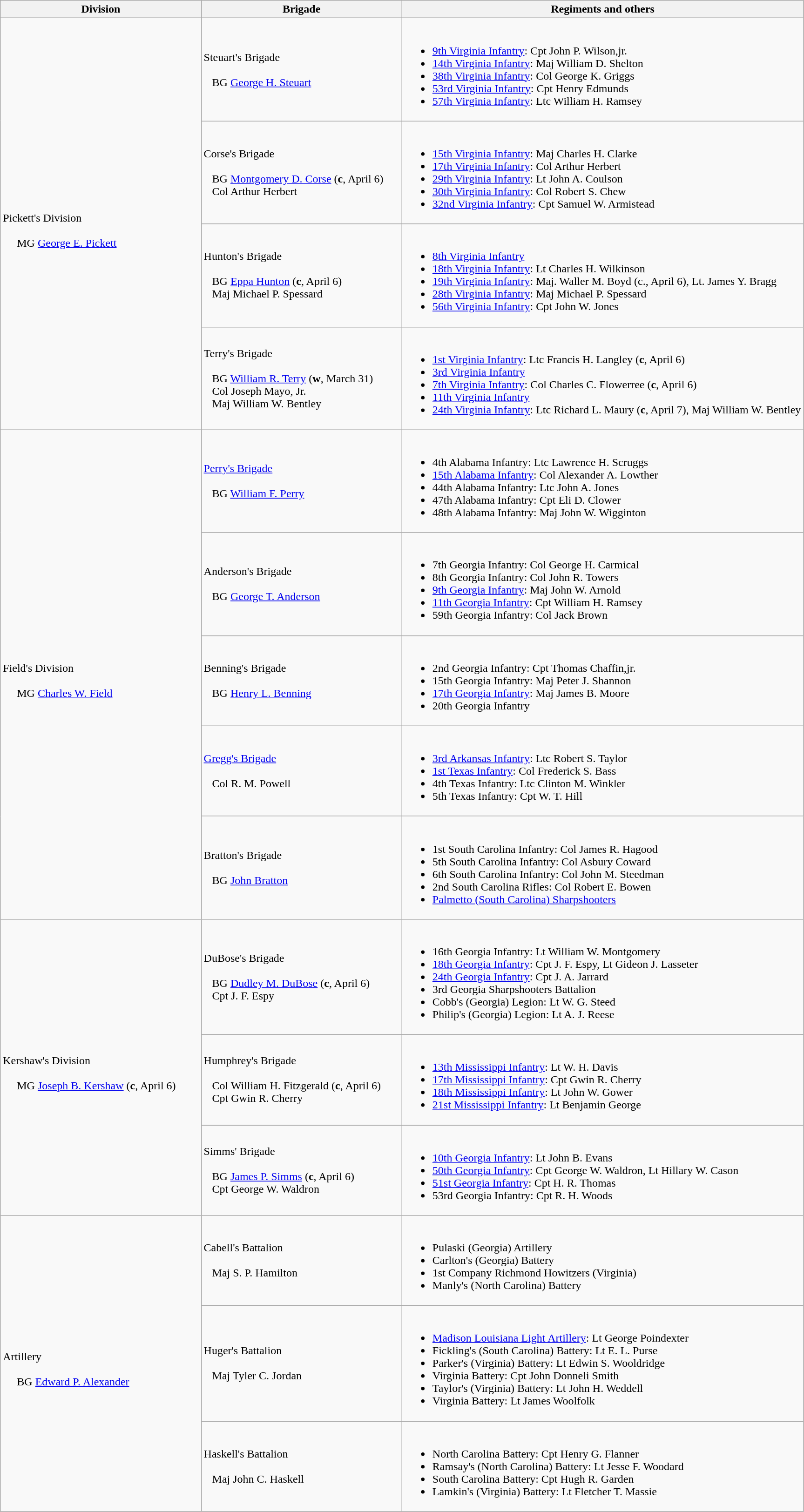<table class="wikitable">
<tr>
<th style="width:25%;">Division</th>
<th style="width:25%;">Brigade</th>
<th>Regiments and others</th>
</tr>
<tr>
<td rowspan=4><br>Pickett's Division<br><br>    
MG <a href='#'>George E. Pickett</a></td>
<td>Steuart's Brigade<br><br>  
BG <a href='#'>George H. Steuart</a></td>
<td><br><ul><li><a href='#'>9th Virginia Infantry</a>: Cpt John P. Wilson,jr.</li><li><a href='#'>14th Virginia Infantry</a>: Maj William D. Shelton</li><li><a href='#'>38th Virginia Infantry</a>: Col George K. Griggs</li><li><a href='#'>53rd Virginia Infantry</a>: Cpt Henry Edmunds</li><li><a href='#'>57th Virginia Infantry</a>: Ltc William H. Ramsey</li></ul></td>
</tr>
<tr>
<td>Corse's Brigade<br><br>  
BG <a href='#'>Montgomery D. Corse</a> (<strong>c</strong>, April 6)
<br>  
Col Arthur Herbert</td>
<td><br><ul><li><a href='#'>15th Virginia Infantry</a>: Maj Charles H. Clarke</li><li><a href='#'>17th Virginia Infantry</a>: Col Arthur Herbert</li><li><a href='#'>29th Virginia Infantry</a>: Lt John A. Coulson</li><li><a href='#'>30th Virginia Infantry</a>: Col Robert S. Chew</li><li><a href='#'>32nd Virginia Infantry</a>: Cpt Samuel W. Armistead</li></ul></td>
</tr>
<tr>
<td>Hunton's Brigade<br><br>  
BG <a href='#'>Eppa Hunton</a> (<strong>c</strong>, April 6)
<br>  
Maj Michael P. Spessard</td>
<td><br><ul><li><a href='#'>8th Virginia Infantry</a></li><li><a href='#'>18th Virginia Infantry</a>: Lt Charles H. Wilkinson</li><li><a href='#'>19th Virginia Infantry</a>: Maj. Waller M. Boyd (c., April 6), Lt. James Y. Bragg</li><li><a href='#'>28th Virginia Infantry</a>: Maj Michael P. Spessard</li><li><a href='#'>56th Virginia Infantry</a>: Cpt John W. Jones</li></ul></td>
</tr>
<tr>
<td>Terry's Brigade<br><br>  
BG <a href='#'>William R. Terry</a> (<strong>w</strong>, March 31)
<br>  
Col Joseph Mayo, Jr.
<br>  
Maj William W. Bentley</td>
<td><br><ul><li><a href='#'>1st Virginia Infantry</a>: Ltc Francis H. Langley (<strong>c</strong>, April 6)</li><li><a href='#'>3rd Virginia Infantry</a></li><li><a href='#'>7th Virginia Infantry</a>: Col Charles C. Flowerree (<strong>c</strong>, April 6)</li><li><a href='#'>11th Virginia Infantry</a></li><li><a href='#'>24th Virginia Infantry</a>: Ltc Richard L. Maury (<strong>c</strong>, April 7), Maj William W. Bentley</li></ul></td>
</tr>
<tr>
<td rowspan=5><br>Field's Division<br><br>    
MG <a href='#'>Charles W. Field</a></td>
<td><a href='#'>Perry's Brigade</a><br><br>  
BG <a href='#'>William F. Perry</a></td>
<td><br><ul><li>4th Alabama Infantry: Ltc Lawrence H. Scruggs</li><li><a href='#'>15th Alabama Infantry</a>: Col Alexander A. Lowther</li><li>44th Alabama Infantry: Ltc John A. Jones</li><li>47th Alabama Infantry: Cpt Eli D. Clower</li><li>48th Alabama Infantry: Maj John W. Wigginton</li></ul></td>
</tr>
<tr>
<td>Anderson's Brigade<br><br>  
BG <a href='#'>George T. Anderson</a></td>
<td><br><ul><li>7th Georgia Infantry: Col George H. Carmical</li><li>8th Georgia Infantry: Col John R. Towers</li><li><a href='#'>9th Georgia Infantry</a>: Maj John W. Arnold</li><li><a href='#'>11th Georgia Infantry</a>: Cpt William H. Ramsey</li><li>59th Georgia Infantry: Col Jack Brown</li></ul></td>
</tr>
<tr>
<td>Benning's Brigade<br><br>  
BG <a href='#'>Henry L. Benning</a></td>
<td><br><ul><li>2nd Georgia Infantry: Cpt Thomas Chaffin,jr.</li><li>15th Georgia Infantry: Maj Peter J. Shannon</li><li><a href='#'>17th Georgia Infantry</a>: Maj James B. Moore</li><li>20th Georgia Infantry</li></ul></td>
</tr>
<tr>
<td><a href='#'>Gregg's Brigade</a><br><br>  
Col R. M. Powell</td>
<td><br><ul><li><a href='#'>3rd Arkansas Infantry</a>: Ltc Robert S. Taylor</li><li><a href='#'>1st Texas Infantry</a>: Col Frederick S. Bass</li><li>4th Texas Infantry: Ltc Clinton M. Winkler</li><li>5th Texas Infantry: Cpt W. T. Hill</li></ul></td>
</tr>
<tr>
<td>Bratton's Brigade<br><br>  
BG <a href='#'>John Bratton</a></td>
<td><br><ul><li>1st South Carolina Infantry: Col James R. Hagood</li><li>5th South Carolina Infantry: Col Asbury Coward</li><li>6th South Carolina Infantry: Col John M. Steedman</li><li>2nd South Carolina Rifles: Col Robert E. Bowen</li><li><a href='#'>Palmetto (South Carolina) Sharpshooters</a></li></ul></td>
</tr>
<tr>
<td rowspan=3><br>Kershaw's Division<br><br>    
MG <a href='#'>Joseph B. Kershaw</a> (<strong>c</strong>, April 6)</td>
<td>DuBose's Brigade<br><br>  
BG <a href='#'>Dudley M. DuBose</a> (<strong>c</strong>, April 6)
<br>  
Cpt J. F. Espy</td>
<td><br><ul><li>16th Georgia Infantry: Lt William W. Montgomery</li><li><a href='#'>18th Georgia Infantry</a>: Cpt J. F. Espy, Lt Gideon J. Lasseter</li><li><a href='#'>24th Georgia Infantry</a>: Cpt J. A. Jarrard</li><li>3rd Georgia Sharpshooters Battalion</li><li>Cobb's (Georgia) Legion: Lt W. G. Steed</li><li>Philip's (Georgia) Legion: Lt A. J. Reese</li></ul></td>
</tr>
<tr>
<td>Humphrey's Brigade<br><br>  
Col William H. Fitzgerald (<strong>c</strong>, April 6)
<br>  
Cpt Gwin R. Cherry</td>
<td><br><ul><li><a href='#'>13th Mississippi Infantry</a>: Lt W. H. Davis</li><li><a href='#'>17th Mississippi Infantry</a>: Cpt Gwin R. Cherry</li><li><a href='#'>18th Mississippi Infantry</a>: Lt John W. Gower</li><li><a href='#'>21st Mississippi Infantry</a>: Lt Benjamin George</li></ul></td>
</tr>
<tr>
<td>Simms' Brigade<br><br>  
BG <a href='#'>James P. Simms</a> (<strong>c</strong>, April 6)
<br>  
Cpt George W. Waldron</td>
<td><br><ul><li><a href='#'>10th Georgia Infantry</a>: Lt John B. Evans</li><li><a href='#'>50th Georgia Infantry</a>: Cpt George W. Waldron, Lt Hillary W. Cason</li><li><a href='#'>51st Georgia Infantry</a>: Cpt H. R. Thomas</li><li>53rd Georgia Infantry: Cpt R. H. Woods</li></ul></td>
</tr>
<tr>
<td rowspan=3><br>Artillery<br><br>    
BG <a href='#'>Edward P. Alexander</a></td>
<td>Cabell's Battalion<br><br>  
Maj S. P. Hamilton</td>
<td><br><ul><li>Pulaski (Georgia) Artillery</li><li>Carlton's (Georgia) Battery</li><li>1st Company Richmond Howitzers (Virginia)</li><li>Manly's (North Carolina) Battery</li></ul></td>
</tr>
<tr>
<td>Huger's Battalion<br><br>  
Maj Tyler C. Jordan</td>
<td><br><ul><li><a href='#'>Madison Louisiana Light Artillery</a>: Lt George Poindexter</li><li>Fickling's (South Carolina) Battery: Lt E. L. Purse</li><li>Parker's (Virginia) Battery: Lt Edwin S. Wooldridge</li><li>Virginia Battery: Cpt John Donneli Smith</li><li>Taylor's (Virginia) Battery: Lt John H. Weddell</li><li>Virginia Battery: Lt James Woolfolk</li></ul></td>
</tr>
<tr>
<td>Haskell's Battalion<br><br>  
Maj John C. Haskell</td>
<td><br><ul><li>North Carolina Battery: Cpt Henry G. Flanner</li><li>Ramsay's (North Carolina) Battery: Lt Jesse F. Woodard</li><li>South Carolina Battery: Cpt Hugh R. Garden</li><li>Lamkin's (Virginia) Battery: Lt Fletcher T. Massie</li></ul></td>
</tr>
</table>
